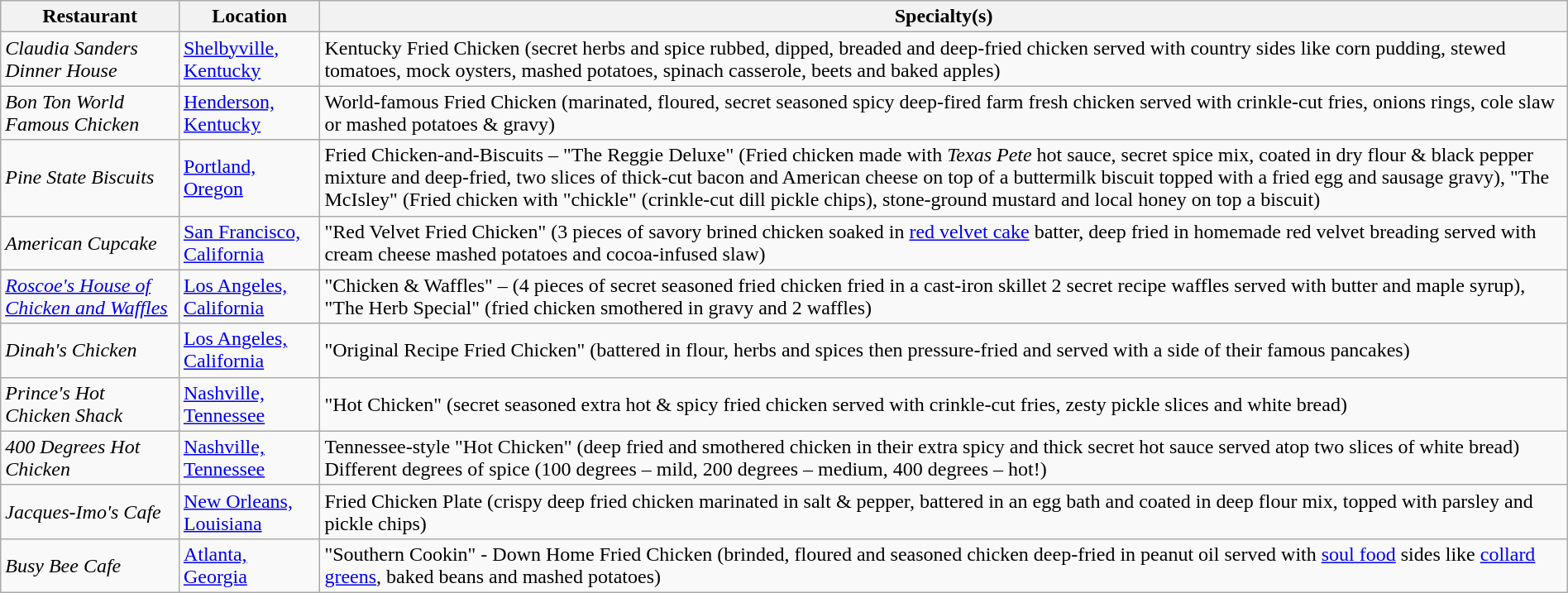<table class="wikitable" style="width:100%;">
<tr>
<th>Restaurant</th>
<th>Location</th>
<th>Specialty(s)</th>
</tr>
<tr>
<td><em>Claudia Sanders Dinner House</em></td>
<td><a href='#'>Shelbyville, Kentucky</a></td>
<td>Kentucky Fried Chicken (secret herbs and spice rubbed, dipped, breaded and deep-fried chicken served with country sides like corn pudding, stewed tomatoes, mock oysters, mashed potatoes, spinach casserole, beets and baked apples)</td>
</tr>
<tr>
<td><em>Bon Ton World Famous Chicken</em></td>
<td><a href='#'>Henderson, Kentucky</a></td>
<td>World-famous Fried Chicken (marinated, floured, secret seasoned spicy deep-fired farm fresh chicken served with crinkle-cut fries, onions rings, cole slaw or mashed potatoes & gravy)</td>
</tr>
<tr>
<td><em>Pine State Biscuits</em></td>
<td><a href='#'>Portland, Oregon</a></td>
<td>Fried Chicken-and-Biscuits – "The Reggie Deluxe" (Fried chicken made with <em>Texas Pete</em> hot sauce, secret spice mix, coated in dry flour & black pepper mixture and deep-fried, two slices of thick-cut bacon and American cheese on top of a buttermilk biscuit topped with a fried egg and sausage gravy), "The McIsley" (Fried chicken with "chickle" (crinkle-cut dill pickle chips), stone-ground mustard and local honey on top a biscuit)</td>
</tr>
<tr>
<td><em>American Cupcake</em></td>
<td><a href='#'>San Francisco, California</a></td>
<td>"Red Velvet Fried Chicken" (3 pieces of savory brined chicken soaked in <a href='#'>red velvet cake</a> batter, deep fried in homemade red velvet breading served with cream cheese mashed potatoes and cocoa-infused slaw)</td>
</tr>
<tr>
<td><em><a href='#'>Roscoe's House of Chicken and Waffles</a></em></td>
<td><a href='#'>Los Angeles, California</a></td>
<td>"Chicken & Waffles" – (4 pieces of secret seasoned fried chicken fried in a cast-iron skillet 2 secret recipe waffles served with butter and maple syrup), "The Herb Special" (fried chicken smothered in gravy and 2 waffles)</td>
</tr>
<tr>
<td><em>Dinah's Chicken</em></td>
<td><a href='#'>Los Angeles, California</a></td>
<td>"Original Recipe Fried Chicken" (battered in flour, herbs and spices then pressure-fried and served with a side of their famous pancakes)</td>
</tr>
<tr>
<td><em>Prince's Hot Chicken Shack</em></td>
<td><a href='#'>Nashville, Tennessee</a></td>
<td>"Hot Chicken" (secret seasoned extra hot & spicy fried chicken served with crinkle-cut fries, zesty pickle slices and white bread)</td>
</tr>
<tr>
<td><em>400 Degrees Hot Chicken</em></td>
<td><a href='#'>Nashville, Tennessee</a></td>
<td>Tennessee-style "Hot Chicken" (deep fried and smothered chicken in their extra spicy and thick secret hot sauce served atop two slices of white bread) Different degrees of spice (100 degrees – mild, 200 degrees – medium, 400 degrees – hot!)</td>
</tr>
<tr>
<td><em>Jacques-Imo's Cafe</em></td>
<td><a href='#'>New Orleans, Louisiana</a></td>
<td>Fried Chicken Plate (crispy deep fried chicken marinated in salt & pepper, battered in an egg bath and coated in deep flour mix, topped with parsley and pickle chips)</td>
</tr>
<tr>
<td><em>Busy Bee Cafe</em></td>
<td><a href='#'>Atlanta, Georgia</a></td>
<td>"Southern Cookin" - Down Home Fried Chicken (brinded, floured and seasoned chicken deep-fried in peanut oil served with <a href='#'>soul food</a> sides like <a href='#'>collard greens</a>, baked beans and mashed potatoes)</td>
</tr>
</table>
